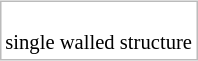<table style="float: right; border: 1px solid #BBB; margin: .46em 0 0 .2em;">
<tr style="font-size: 86%;">
<td valign="top"> <br> single walled structure</td>
</tr>
</table>
